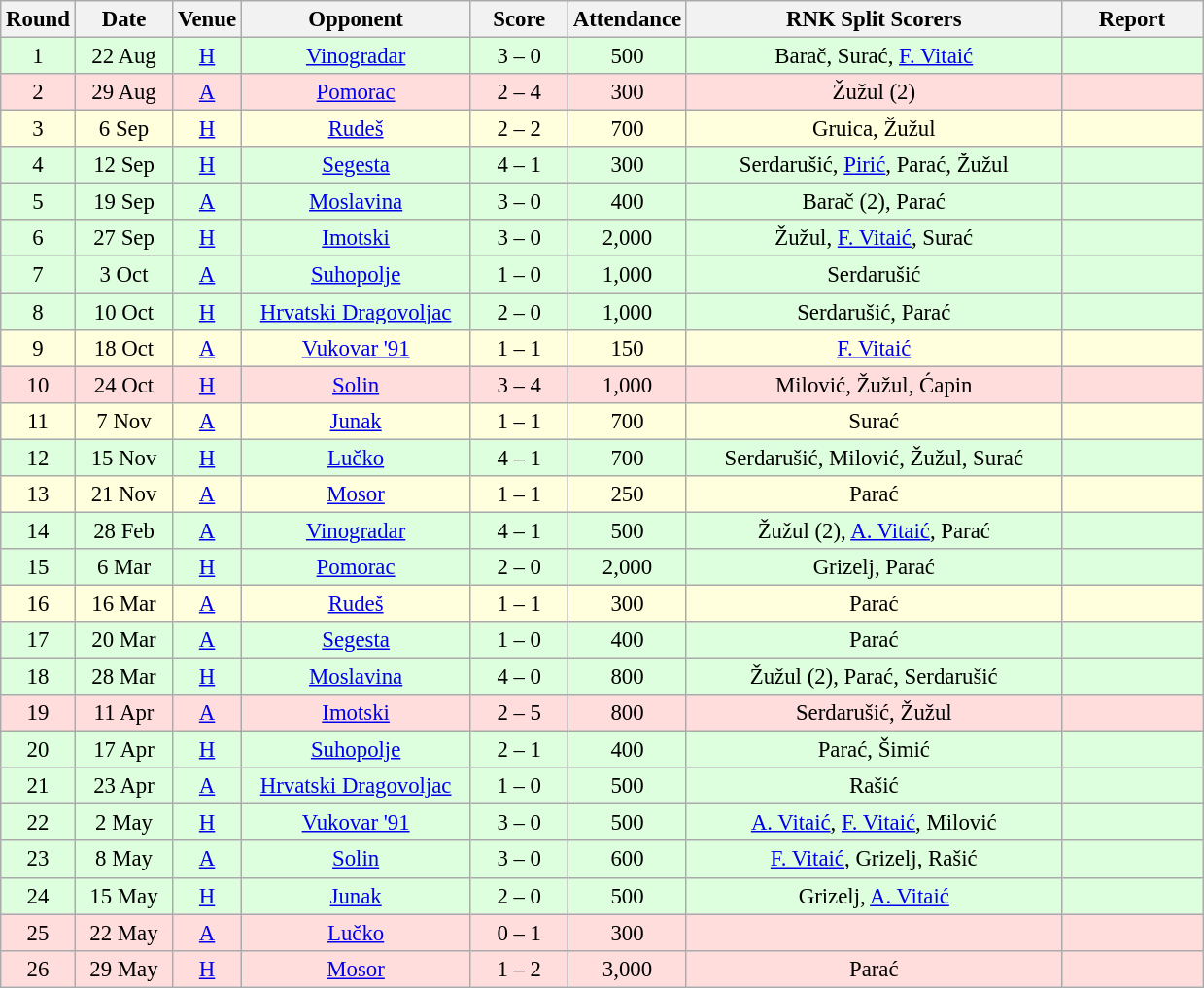<table class="wikitable sortable" style="text-align: center; font-size:95%;">
<tr>
<th width="30">Round</th>
<th width="60">Date<br></th>
<th width="20">Venue<br></th>
<th width="150">Opponent<br></th>
<th width="60">Score<br></th>
<th width="40">Attendance<br></th>
<th width="250">RNK Split Scorers</th>
<th width="90" class="unsortable">Report</th>
</tr>
<tr bgcolor="#ddffdd">
<td>1</td>
<td>22 Aug</td>
<td><a href='#'>H</a></td>
<td><a href='#'>Vinogradar</a></td>
<td>3 – 0</td>
<td>500</td>
<td>Barač, Surać, <a href='#'>F. Vitaić</a></td>
<td></td>
</tr>
<tr bgcolor="#ffdddd">
<td>2</td>
<td>29 Aug</td>
<td><a href='#'>A</a></td>
<td><a href='#'>Pomorac</a></td>
<td>2 – 4</td>
<td>300</td>
<td>Žužul (2)</td>
<td></td>
</tr>
<tr bgcolor="#ffffdd">
<td>3</td>
<td>6 Sep</td>
<td><a href='#'>H</a></td>
<td><a href='#'>Rudeš</a></td>
<td>2 – 2</td>
<td>700</td>
<td>Gruica, Žužul</td>
<td></td>
</tr>
<tr bgcolor="#ddffdd">
<td>4</td>
<td>12 Sep</td>
<td><a href='#'>H</a></td>
<td><a href='#'>Segesta</a></td>
<td>4 – 1</td>
<td>300</td>
<td>Serdarušić, <a href='#'>Pirić</a>, Parać, Žužul</td>
<td></td>
</tr>
<tr bgcolor="#ddffdd">
<td>5</td>
<td>19 Sep</td>
<td><a href='#'>A</a></td>
<td><a href='#'>Moslavina</a></td>
<td>3 – 0</td>
<td>400</td>
<td>Barač (2), Parać</td>
<td></td>
</tr>
<tr bgcolor="#ddffdd">
<td>6</td>
<td>27 Sep</td>
<td><a href='#'>H</a></td>
<td><a href='#'>Imotski</a></td>
<td>3 – 0</td>
<td>2,000</td>
<td>Žužul, <a href='#'>F. Vitaić</a>, Surać</td>
<td></td>
</tr>
<tr bgcolor="#ddffdd">
<td>7</td>
<td>3 Oct</td>
<td><a href='#'>A</a></td>
<td><a href='#'>Suhopolje</a></td>
<td>1 – 0</td>
<td>1,000</td>
<td>Serdarušić</td>
<td></td>
</tr>
<tr bgcolor="#ddffdd">
<td>8</td>
<td>10 Oct</td>
<td><a href='#'>H</a></td>
<td><a href='#'>Hrvatski Dragovoljac</a></td>
<td>2 – 0</td>
<td>1,000</td>
<td>Serdarušić, Parać</td>
<td></td>
</tr>
<tr bgcolor="#ffffdd">
<td>9</td>
<td>18 Oct</td>
<td><a href='#'>A</a></td>
<td><a href='#'>Vukovar '91</a></td>
<td>1 – 1</td>
<td>150</td>
<td><a href='#'>F. Vitaić</a></td>
<td></td>
</tr>
<tr bgcolor="#ffdddd">
<td>10</td>
<td>24 Oct</td>
<td><a href='#'>H</a></td>
<td><a href='#'>Solin</a></td>
<td>3 – 4</td>
<td>1,000</td>
<td>Milović, Žužul, Ćapin</td>
<td></td>
</tr>
<tr bgcolor="#ffffdd">
<td>11</td>
<td>7 Nov</td>
<td><a href='#'>A</a></td>
<td><a href='#'>Junak</a></td>
<td>1 – 1</td>
<td>700</td>
<td>Surać</td>
<td></td>
</tr>
<tr bgcolor="#ddffdd">
<td>12</td>
<td>15 Nov</td>
<td><a href='#'>H</a></td>
<td><a href='#'>Lučko</a></td>
<td>4 – 1</td>
<td>700</td>
<td>Serdarušić, Milović, Žužul, Surać</td>
<td></td>
</tr>
<tr bgcolor="#ffffdd">
<td>13</td>
<td>21 Nov</td>
<td><a href='#'>A</a></td>
<td><a href='#'>Mosor</a></td>
<td>1 – 1</td>
<td>250</td>
<td>Parać</td>
<td></td>
</tr>
<tr bgcolor="#ddffdd">
<td>14</td>
<td>28 Feb</td>
<td><a href='#'>A</a></td>
<td><a href='#'>Vinogradar</a></td>
<td>4 – 1</td>
<td>500</td>
<td>Žužul (2), <a href='#'>A. Vitaić</a>, Parać</td>
<td></td>
</tr>
<tr bgcolor="#ddffdd">
<td>15</td>
<td>6 Mar</td>
<td><a href='#'>H</a></td>
<td><a href='#'>Pomorac</a></td>
<td>2 – 0</td>
<td>2,000</td>
<td>Grizelj, Parać</td>
<td></td>
</tr>
<tr bgcolor="#ffffdd">
<td>16</td>
<td>16 Mar</td>
<td><a href='#'>A</a></td>
<td><a href='#'>Rudeš</a></td>
<td>1 – 1</td>
<td>300</td>
<td>Parać</td>
<td></td>
</tr>
<tr bgcolor="#ddffdd">
<td>17</td>
<td>20 Mar</td>
<td><a href='#'>A</a></td>
<td><a href='#'>Segesta</a></td>
<td>1 – 0</td>
<td>400</td>
<td>Parać</td>
<td></td>
</tr>
<tr bgcolor="#ddffdd">
<td>18</td>
<td>28 Mar</td>
<td><a href='#'>H</a></td>
<td><a href='#'>Moslavina</a></td>
<td>4 – 0</td>
<td>800</td>
<td>Žužul (2), Parać, Serdarušić</td>
<td></td>
</tr>
<tr bgcolor="#ffdddd">
<td>19</td>
<td>11 Apr</td>
<td><a href='#'>A</a></td>
<td><a href='#'>Imotski</a></td>
<td>2 – 5</td>
<td>800</td>
<td>Serdarušić, Žužul</td>
<td></td>
</tr>
<tr bgcolor="#ddffdd">
<td>20</td>
<td>17 Apr</td>
<td><a href='#'>H</a></td>
<td><a href='#'>Suhopolje</a></td>
<td>2 – 1</td>
<td>400</td>
<td>Parać, Šimić</td>
<td></td>
</tr>
<tr bgcolor="#ddffdd">
<td>21</td>
<td>23 Apr</td>
<td><a href='#'>A</a></td>
<td><a href='#'>Hrvatski Dragovoljac</a></td>
<td>1 – 0</td>
<td>500</td>
<td>Rašić</td>
<td></td>
</tr>
<tr bgcolor="#ddffdd">
<td>22</td>
<td>2 May</td>
<td><a href='#'>H</a></td>
<td><a href='#'>Vukovar '91</a></td>
<td>3 – 0</td>
<td>500</td>
<td><a href='#'>A. Vitaić</a>, <a href='#'>F. Vitaić</a>, Milović</td>
<td></td>
</tr>
<tr bgcolor="#ddffdd">
<td>23</td>
<td>8 May</td>
<td><a href='#'>A</a></td>
<td><a href='#'>Solin</a></td>
<td>3 – 0</td>
<td>600</td>
<td><a href='#'>F. Vitaić</a>, Grizelj, Rašić</td>
<td></td>
</tr>
<tr bgcolor="#ddffdd">
<td>24</td>
<td>15 May</td>
<td><a href='#'>H</a></td>
<td><a href='#'>Junak</a></td>
<td>2 – 0</td>
<td>500</td>
<td>Grizelj, <a href='#'>A. Vitaić</a></td>
<td></td>
</tr>
<tr bgcolor="#ffdddd">
<td>25</td>
<td>22 May</td>
<td><a href='#'>A</a></td>
<td><a href='#'>Lučko</a></td>
<td>0 – 1</td>
<td>300</td>
<td></td>
<td></td>
</tr>
<tr bgcolor="#ffdddd">
<td>26</td>
<td>29 May</td>
<td><a href='#'>H</a></td>
<td><a href='#'>Mosor</a></td>
<td>1 – 2</td>
<td>3,000</td>
<td>Parać</td>
<td></td>
</tr>
</table>
